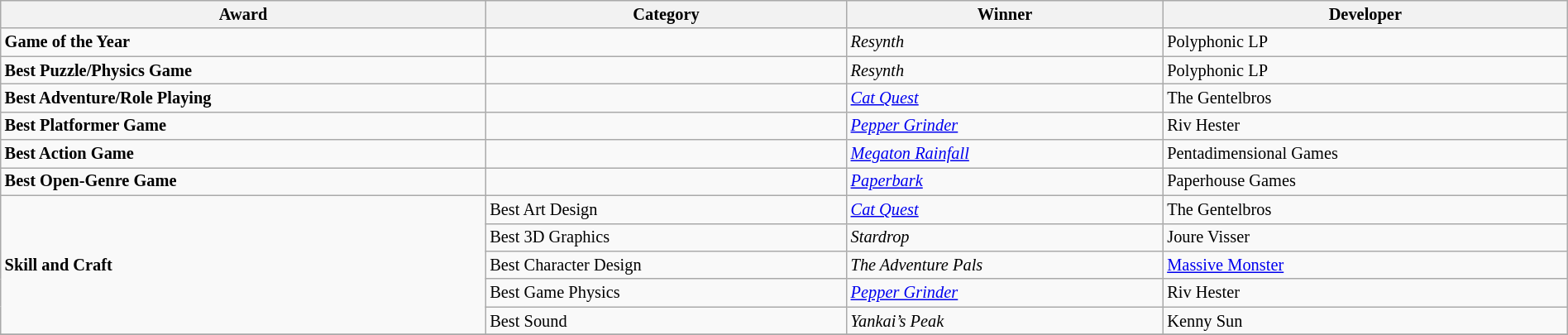<table class="wikitable" style="font-size:85%;width:100%;">
<tr>
<th><strong>Award</strong></th>
<th><strong>Category</strong></th>
<th><strong>Winner</strong></th>
<th><strong>Developer</strong></th>
</tr>
<tr>
<td><strong>Game of the Year</strong></td>
<td></td>
<td><em>Resynth</em></td>
<td>Polyphonic LP</td>
</tr>
<tr>
<td><strong>Best Puzzle/Physics Game</strong></td>
<td></td>
<td><em>Resynth</em></td>
<td>Polyphonic LP</td>
</tr>
<tr>
<td><strong>Best Adventure/Role Playing</strong></td>
<td></td>
<td><em><a href='#'>Cat Quest</a></em></td>
<td>The Gentelbros</td>
</tr>
<tr>
<td><strong>Best Platformer Game</strong></td>
<td></td>
<td><em><a href='#'>Pepper Grinder</a></em></td>
<td>Riv Hester</td>
</tr>
<tr>
<td><strong>Best Action Game</strong></td>
<td></td>
<td><em><a href='#'>Megaton Rainfall</a></em></td>
<td>Pentadimensional Games</td>
</tr>
<tr>
<td><strong>Best Open-Genre Game</strong></td>
<td></td>
<td><em><a href='#'>Paperbark</a></em></td>
<td>Paperhouse Games</td>
</tr>
<tr>
<td rowspan="5"><strong>Skill and Craft</strong></td>
<td>Best Art Design</td>
<td><em><a href='#'>Cat Quest</a></em></td>
<td>The Gentelbros</td>
</tr>
<tr>
<td>Best 3D Graphics</td>
<td><em>Stardrop</em></td>
<td>Joure Visser</td>
</tr>
<tr>
<td>Best Character Design</td>
<td><em>The Adventure Pals</em></td>
<td><a href='#'>Massive Monster</a></td>
</tr>
<tr>
<td>Best Game Physics</td>
<td><em><a href='#'>Pepper Grinder</a></em></td>
<td>Riv Hester</td>
</tr>
<tr>
<td>Best Sound</td>
<td><em>Yankai’s Peak</em></td>
<td>Kenny Sun</td>
</tr>
<tr>
</tr>
</table>
